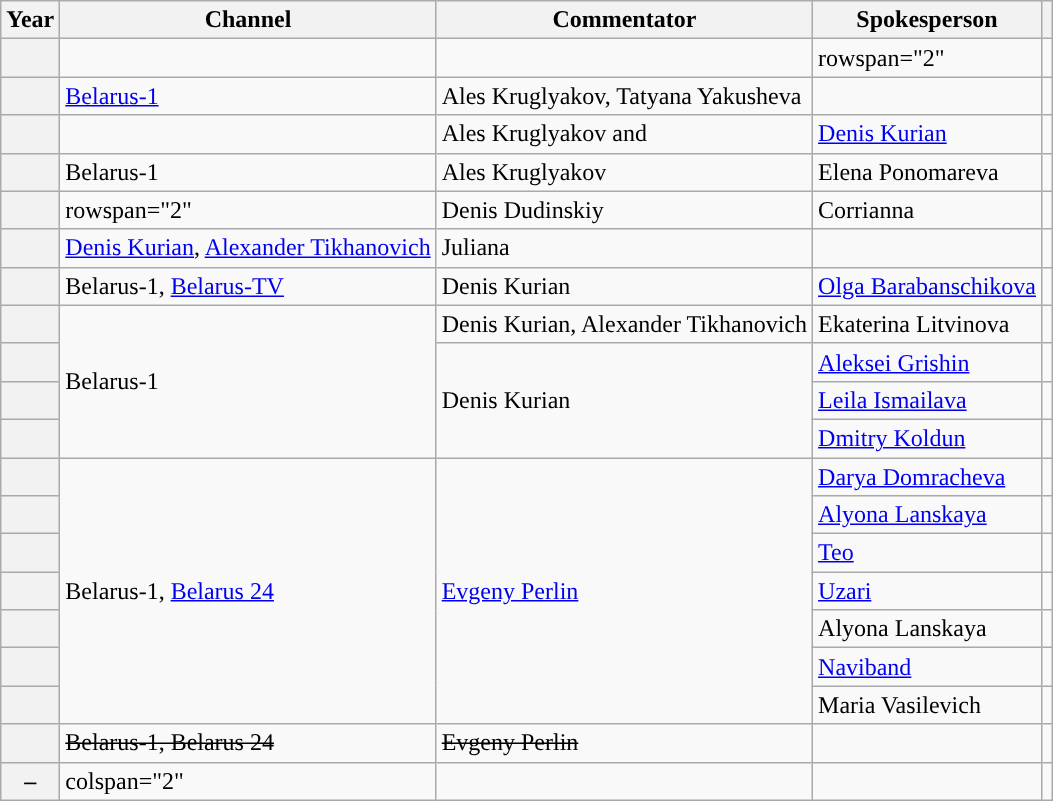<table class="wikitable sortable plainrowheaders">
<tr>
<th scope="col">Year</th>
<th scope="col">Channel</th>
<th scope="col">Commentator</th>
<th scope="col">Spokesperson</th>
<th scope="col" class="unsortable"></th>
</tr>
<tr>
<th scope="row"></th>
<td></td>
<td></td>
<td>rowspan="2" </td>
<td></td>
</tr>
<tr>
<th scope="row"></th>
<td><a href='#'>Belarus-1</a></td>
<td>Ales Kruglyakov, Tatyana Yakusheva</td>
<td></td>
</tr>
<tr>
<th scope="row"></th>
<td></td>
<td>Ales Kruglyakov and </td>
<td><a href='#'>Denis Kurian</a></td>
<td></td>
</tr>
<tr>
<th scope="row"></th>
<td>Belarus-1</td>
<td>Ales Kruglyakov</td>
<td>Elena Ponomareva</td>
<td></td>
</tr>
<tr>
<th scope="row"></th>
<td>rowspan="2" </td>
<td>Denis Dudinskiy</td>
<td>Corrianna</td>
<td></td>
</tr>
<tr>
<th scope="row"></th>
<td><a href='#'>Denis Kurian</a>, <a href='#'>Alexander Tikhanovich</a></td>
<td>Juliana</td>
<td></td>
</tr>
<tr>
<th scope="row"></th>
<td>Belarus-1, <a href='#'>Belarus-TV</a></td>
<td>Denis Kurian</td>
<td><a href='#'>Olga Barabanschikova</a></td>
<td></td>
</tr>
<tr>
<th scope="row"></th>
<td rowspan="4">Belarus-1</td>
<td>Denis Kurian, Alexander Tikhanovich</td>
<td>Ekaterina Litvinova</td>
<td></td>
</tr>
<tr>
<th scope="row"></th>
<td rowspan="3">Denis Kurian</td>
<td><a href='#'>Aleksei Grishin</a></td>
<td></td>
</tr>
<tr>
<th scope="row"></th>
<td><a href='#'>Leila Ismailava</a></td>
<td></td>
</tr>
<tr>
<th scope="row"></th>
<td><a href='#'>Dmitry Koldun</a></td>
<td></td>
</tr>
<tr>
<th scope="row"></th>
<td rowspan="7">Belarus-1, <a href='#'>Belarus 24</a></td>
<td rowspan="7"><a href='#'>Evgeny Perlin</a></td>
<td><a href='#'>Darya Domracheva</a></td>
<td></td>
</tr>
<tr>
<th scope="row"></th>
<td><a href='#'>Alyona Lanskaya</a></td>
<td></td>
</tr>
<tr>
<th scope="row"></th>
<td><a href='#'>Teo</a></td>
<td></td>
</tr>
<tr>
<th scope="row"></th>
<td><a href='#'>Uzari</a></td>
<td></td>
</tr>
<tr>
<th scope="row"></th>
<td>Alyona Lanskaya</td>
<td></td>
</tr>
<tr>
<th scope="row"></th>
<td><a href='#'>Naviband</a></td>
<td></td>
</tr>
<tr>
<th scope="row"></th>
<td>Maria Vasilevich</td>
<td></td>
</tr>
<tr>
<th scope="row"><s></s></th>
<td><s>Belarus-1, Belarus 24</s></td>
<td><s>Evgeny Perlin</s></td>
<td></td>
<td></td>
</tr>
<tr>
<th scope="row">–</th>
<td>colspan="2"</td>
<td></td>
<td></td>
</tr>
</table>
